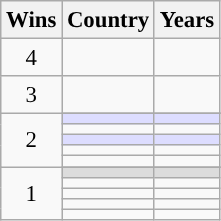<table class="wikitable sortable" style="font-size:95%">
<tr>
<th>Wins</th>
<th>Country</th>
<th>Years</th>
</tr>
<tr>
<td style="text-align:center;">4</td>
<td></td>
<td></td>
</tr>
<tr>
<td style="text-align:center;">3</td>
<td></td>
<td></td>
</tr>
<tr>
<td rowspan="6" style="text-align:center;">2</td>
</tr>
<tr bgcolor=#ddddff>
<td></td>
<td></td>
</tr>
<tr>
<td></td>
<td></td>
</tr>
<tr bgcolor=#ddddff>
<td></td>
<td></td>
</tr>
<tr>
<td></td>
<td></td>
</tr>
<tr>
<td></td>
<td></td>
</tr>
<tr>
<td rowspan="6" style="text-align:center;">1</td>
</tr>
<tr bgcolor=#dcdcdc>
<td></td>
<td></td>
</tr>
<tr>
<td></td>
<td></td>
</tr>
<tr>
<td></td>
<td></td>
</tr>
<tr>
<td></td>
<td></td>
</tr>
<tr>
<td></td>
<td></td>
</tr>
</table>
